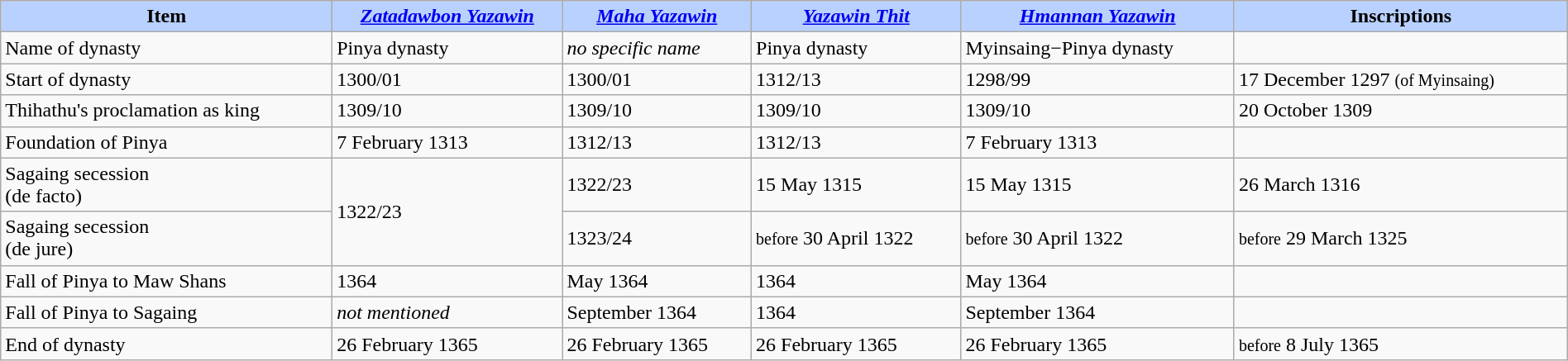<table width=100% class="wikitable">
<tr>
<th style="background-color:#B9D1FF">Item</th>
<th style="background-color:#B9D1FF"><em><a href='#'>Zatadawbon Yazawin</a></em></th>
<th style="background-color:#B9D1FF"><em><a href='#'>Maha Yazawin</a></em></th>
<th style="background-color:#B9D1FF"><em><a href='#'>Yazawin Thit</a></em></th>
<th style="background-color:#B9D1FF"><em><a href='#'>Hmannan Yazawin</a></em></th>
<th style="background-color:#B9D1FF">Inscriptions</th>
</tr>
<tr>
<td>Name of dynasty</td>
<td>Pinya dynasty</td>
<td><em>no specific name</em></td>
<td>Pinya dynasty</td>
<td>Myinsaing−Pinya dynasty</td>
<td></td>
</tr>
<tr>
<td>Start of dynasty</td>
<td>1300/01</td>
<td>1300/01</td>
<td>1312/13</td>
<td>1298/99</td>
<td>17 December 1297 <small>(of Myinsaing)</small></td>
</tr>
<tr>
<td>Thihathu's proclamation as king</td>
<td>1309/10</td>
<td>1309/10</td>
<td>1309/10</td>
<td>1309/10</td>
<td>20 October 1309</td>
</tr>
<tr>
<td>Foundation of Pinya</td>
<td>7 February 1313</td>
<td>1312/13</td>
<td>1312/13</td>
<td>7 February 1313</td>
<td></td>
</tr>
<tr>
<td>Sagaing secession <br> (de facto)</td>
<td rowspan="2">1322/23</td>
<td>1322/23</td>
<td>15 May 1315</td>
<td>15 May 1315</td>
<td>26 March 1316</td>
</tr>
<tr>
<td>Sagaing secession <br> (de jure)</td>
<td>1323/24</td>
<td><small>before</small> 30 April 1322</td>
<td><small>before</small> 30 April 1322</td>
<td><small>before</small> 29 March 1325</td>
</tr>
<tr>
<td>Fall of Pinya to Maw Shans</td>
<td>1364</td>
<td>May 1364</td>
<td>1364</td>
<td>May 1364</td>
<td></td>
</tr>
<tr>
<td>Fall of Pinya to Sagaing</td>
<td><em>not mentioned</em></td>
<td>September 1364</td>
<td>1364</td>
<td>September 1364</td>
<td></td>
</tr>
<tr>
<td>End of dynasty</td>
<td>26 February 1365</td>
<td>26 February 1365</td>
<td>26 February 1365</td>
<td>26 February 1365</td>
<td><small>before</small> 8 July 1365</td>
</tr>
</table>
